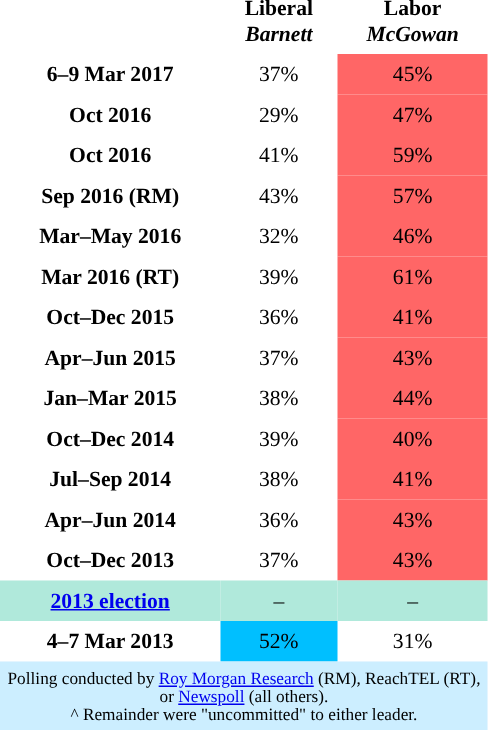<table class="toccolours" cellpadding="5" cellspacing="0" style="float:left; margin-right:.5em; margin-top:.4em; font-size:90%;">
<tr>
</tr>
<tr>
<th></th>
<th>Liberal<br><em>Barnett</em></th>
<th>Labor<br><em>McGowan</em></th>
</tr>
<tr>
<th style="text-align:center; bgcolor="">6–9 Mar 2017</th>
<td style="text-align:center;">37%</td>
<td style="text-align:center; background:#f66;">45%</td>
</tr>
<tr>
<th style="text-align:center; bgcolor="">Oct 2016</th>
<td style="text-align:center;">29%</td>
<td style="text-align:center; background:#f66;">47%</td>
</tr>
<tr>
<th style="text-align:center; bgcolor="">Oct 2016</th>
<td style="text-align:center;">41%</td>
<td style="text-align:center; background:#f66;">59%</td>
</tr>
<tr>
<th style="text-align:center; bgcolor="">Sep 2016 (RM)</th>
<td style="text-align:center;">43%</td>
<td style="text-align:center; background:#f66;">57%</td>
</tr>
<tr>
<th style="text-align:center; bgcolor="">Mar–May 2016</th>
<td style="text-align:center;">32%</td>
<td style="text-align:center; background:#f66;">46%</td>
</tr>
<tr>
<th style="text-align:center; bgcolor="">Mar 2016 (RT)</th>
<td style="text-align:center;">39%</td>
<td style="text-align:center; background:#f66;">61%</td>
</tr>
<tr>
<th style="text-align:center; bgcolor="">Oct–Dec 2015</th>
<td style="text-align:center;">36%</td>
<td style="text-align:center; background:#f66;">41%</td>
</tr>
<tr>
<th style="text-align:center; bgcolor="">Apr–Jun 2015</th>
<td style="text-align:center;">37%</td>
<td style="text-align:center; background:#f66;">43%</td>
</tr>
<tr>
<th style="text-align:center; bgcolor="">Jan–Mar 2015</th>
<td style="text-align:center;">38%</td>
<td style="text-align:center; background:#f66;">44%</td>
</tr>
<tr>
<th style="text-align:center; bgcolor="">Oct–Dec 2014</th>
<td style="text-align:center;">39%</td>
<td style="text-align:center; background:#f66;">40%</td>
</tr>
<tr>
<th style="text-align:center; bgcolor="">Jul–Sep 2014</th>
<td style="text-align:center;">38%</td>
<td style="text-align:center; background:#f66;">41%</td>
</tr>
<tr>
<th style="text-align:center; bgcolor="">Apr–Jun 2014</th>
<td style="text-align:center;">36%</td>
<td style="text-align:center; background:#f66;">43%</td>
</tr>
<tr>
<th style="text-align:center; bgcolor="">Oct–Dec 2013</th>
<td style="text-align:center;">37%</td>
<td style="text-align:center; background:#f66;">43%</td>
</tr>
<tr>
<th style="text-align:center; background:#b0e9db;"><strong><a href='#'>2013 election</a></strong></th>
<td style="text-align:center; background:#b0e9db;">–</td>
<td style="text-align:center; background:#b0e9db;">–</td>
</tr>
<tr>
<th style="text-align:center; bgcolor="">4–7 Mar 2013</th>
<td style="text-align:center; background:#00bfff;">52%</td>
<td style="text-align:center;">31%</td>
</tr>
<tr>
<td colspan="3"  style="font-size:80%; background:#cef; text-align:center;">Polling conducted by <a href='#'>Roy Morgan Research</a> (RM), ReachTEL (RT),<br>or <a href='#'>Newspoll</a> (all others).<br>^ Remainder were "uncommitted" to either leader.</td>
</tr>
</table>
